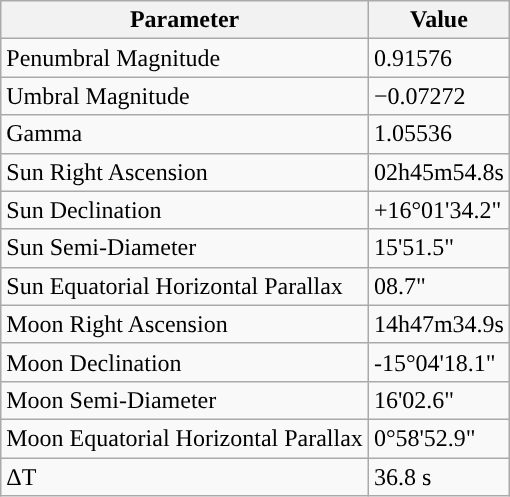<table class="wikitable">
<tr>
<th>Parameter</th>
<th>Value</th>
</tr>
<tr>
<td>Penumbral Magnitude</td>
<td>0.91576</td>
</tr>
<tr>
<td>Umbral Magnitude</td>
<td>−0.07272</td>
</tr>
<tr>
<td>Gamma</td>
<td>1.05536</td>
</tr>
<tr>
<td>Sun Right Ascension</td>
<td>02h45m54.8s</td>
</tr>
<tr>
<td>Sun Declination</td>
<td>+16°01'34.2"</td>
</tr>
<tr>
<td>Sun Semi-Diameter</td>
<td>15'51.5"</td>
</tr>
<tr>
<td>Sun Equatorial Horizontal Parallax</td>
<td>08.7"</td>
</tr>
<tr>
<td>Moon Right Ascension</td>
<td>14h47m34.9s</td>
</tr>
<tr>
<td>Moon Declination</td>
<td>-15°04'18.1"</td>
</tr>
<tr>
<td>Moon Semi-Diameter</td>
<td>16'02.6"</td>
</tr>
<tr>
<td>Moon Equatorial Horizontal Parallax</td>
<td>0°58'52.9"</td>
</tr>
<tr>
<td>ΔT</td>
<td>36.8 s</td>
</tr>
</table>
